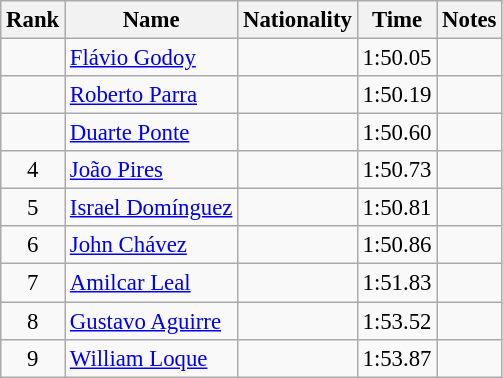<table class="wikitable sortable" style="text-align:center;font-size:95%">
<tr>
<th>Rank</th>
<th>Name</th>
<th>Nationality</th>
<th>Time</th>
<th>Notes</th>
</tr>
<tr>
<td></td>
<td align=left><a href='#'>Flávio Godoy</a></td>
<td align=left></td>
<td>1:50.05</td>
<td></td>
</tr>
<tr>
<td></td>
<td align=left><a href='#'>Roberto Parra</a></td>
<td align=left></td>
<td>1:50.19</td>
<td></td>
</tr>
<tr>
<td></td>
<td align=left><a href='#'>Duarte Ponte</a></td>
<td align=left></td>
<td>1:50.60</td>
<td></td>
</tr>
<tr>
<td>4</td>
<td align=left><a href='#'>João Pires</a></td>
<td align=left></td>
<td>1:50.73</td>
<td></td>
</tr>
<tr>
<td>5</td>
<td align=left><a href='#'>Israel Domínguez</a></td>
<td align=left></td>
<td>1:50.81</td>
<td></td>
</tr>
<tr>
<td>6</td>
<td align=left><a href='#'>John Chávez</a></td>
<td align=left></td>
<td>1:50.86</td>
<td></td>
</tr>
<tr>
<td>7</td>
<td align=left><a href='#'>Amilcar Leal</a></td>
<td align=left></td>
<td>1:51.83</td>
<td></td>
</tr>
<tr>
<td>8</td>
<td align=left><a href='#'>Gustavo Aguirre</a></td>
<td align=left></td>
<td>1:53.52</td>
<td></td>
</tr>
<tr>
<td>9</td>
<td align=left><a href='#'>William Loque</a></td>
<td align=left></td>
<td>1:53.87</td>
<td></td>
</tr>
</table>
